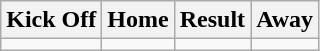<table class="wikitable" style="text-align: center">
<tr>
<th scope="col">Kick Off</th>
<th scope="col">Home</th>
<th scope="col">Result</th>
<th scope="col">Away</th>
</tr>
<tr>
<td></td>
<td></td>
<td></td>
<td></td>
</tr>
</table>
